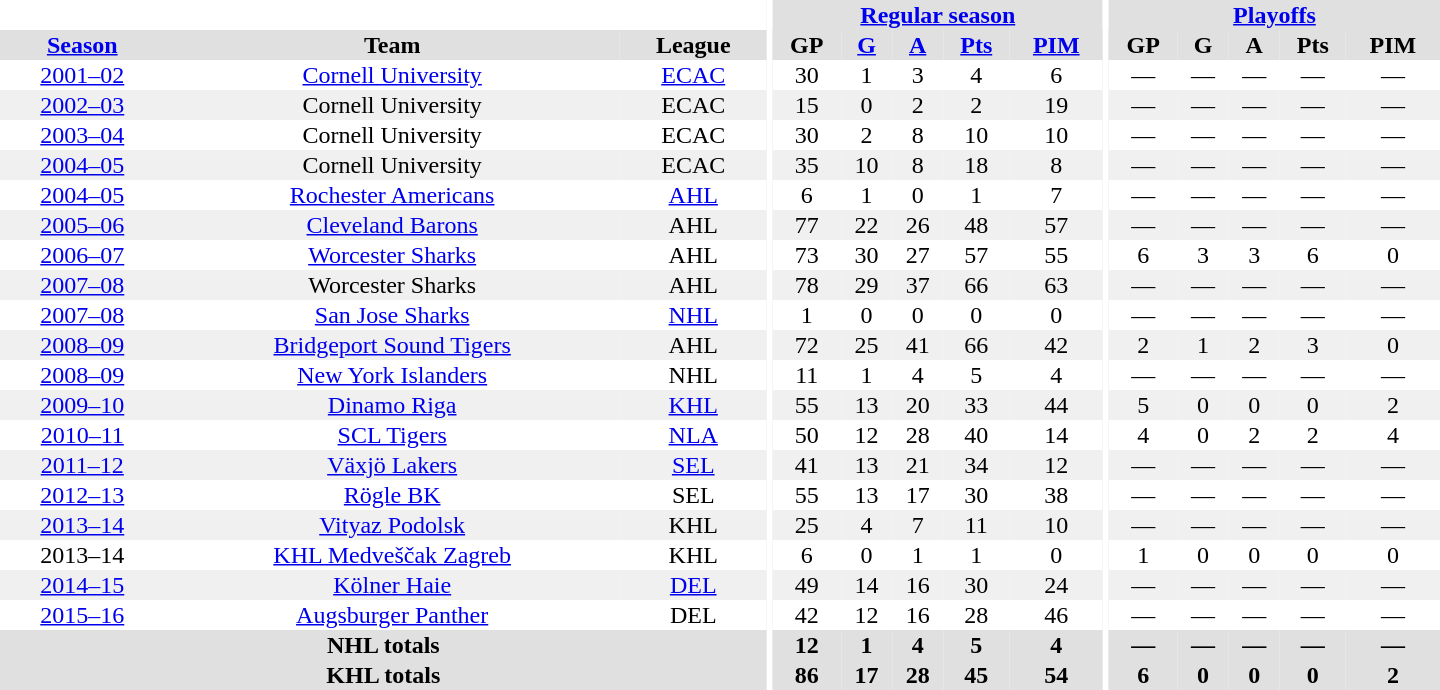<table border="0" cellpadding="1" cellspacing="0" style="text-align:center; width:60em">
<tr bgcolor="#e0e0e0">
<th colspan="3"  bgcolor="#ffffff"></th>
<th rowspan="99" bgcolor="#ffffff"></th>
<th colspan="5"><a href='#'>Regular season</a></th>
<th rowspan="99" bgcolor="#ffffff"></th>
<th colspan="5"><a href='#'>Playoffs</a></th>
</tr>
<tr bgcolor="#e0e0e0">
<th><a href='#'>Season</a></th>
<th>Team</th>
<th>League</th>
<th>GP</th>
<th><a href='#'>G</a></th>
<th><a href='#'>A</a></th>
<th><a href='#'>Pts</a></th>
<th><a href='#'>PIM</a></th>
<th>GP</th>
<th>G</th>
<th>A</th>
<th>Pts</th>
<th>PIM</th>
</tr>
<tr ALIGN="center">
<td><a href='#'>2001–02</a></td>
<td><a href='#'>Cornell University</a></td>
<td><a href='#'>ECAC</a></td>
<td>30</td>
<td>1</td>
<td>3</td>
<td>4</td>
<td>6</td>
<td>—</td>
<td>—</td>
<td>—</td>
<td>—</td>
<td>—</td>
</tr>
<tr ALIGN="center" bgcolor="#f0f0f0">
<td><a href='#'>2002–03</a></td>
<td>Cornell University</td>
<td>ECAC</td>
<td>15</td>
<td>0</td>
<td>2</td>
<td>2</td>
<td>19</td>
<td>—</td>
<td>—</td>
<td>—</td>
<td>—</td>
<td>—</td>
</tr>
<tr ALIGN="center">
<td><a href='#'>2003–04</a></td>
<td>Cornell University</td>
<td>ECAC</td>
<td>30</td>
<td>2</td>
<td>8</td>
<td>10</td>
<td>10</td>
<td>—</td>
<td>—</td>
<td>—</td>
<td>—</td>
<td>—</td>
</tr>
<tr ALIGN="center" bgcolor="#f0f0f0">
<td><a href='#'>2004–05</a></td>
<td>Cornell University</td>
<td>ECAC</td>
<td>35</td>
<td>10</td>
<td>8</td>
<td>18</td>
<td>8</td>
<td>—</td>
<td>—</td>
<td>—</td>
<td>—</td>
<td>—</td>
</tr>
<tr ALIGN="center">
<td><a href='#'>2004–05</a></td>
<td><a href='#'>Rochester Americans</a></td>
<td><a href='#'>AHL</a></td>
<td>6</td>
<td>1</td>
<td>0</td>
<td>1</td>
<td>7</td>
<td>—</td>
<td>—</td>
<td>—</td>
<td>—</td>
<td>—</td>
</tr>
<tr ALIGN="center" bgcolor="#f0f0f0">
<td><a href='#'>2005–06</a></td>
<td><a href='#'>Cleveland Barons</a></td>
<td>AHL</td>
<td>77</td>
<td>22</td>
<td>26</td>
<td>48</td>
<td>57</td>
<td>—</td>
<td>—</td>
<td>—</td>
<td>—</td>
<td>—</td>
</tr>
<tr ALIGN="center">
<td><a href='#'>2006–07</a></td>
<td><a href='#'>Worcester Sharks</a></td>
<td>AHL</td>
<td>73</td>
<td>30</td>
<td>27</td>
<td>57</td>
<td>55</td>
<td>6</td>
<td>3</td>
<td>3</td>
<td>6</td>
<td>0</td>
</tr>
<tr ALIGN="center" bgcolor="#f0f0f0">
<td><a href='#'>2007–08</a></td>
<td>Worcester Sharks</td>
<td>AHL</td>
<td>78</td>
<td>29</td>
<td>37</td>
<td>66</td>
<td>63</td>
<td>—</td>
<td>—</td>
<td>—</td>
<td>—</td>
<td>—</td>
</tr>
<tr ALIGN="center">
<td><a href='#'>2007–08</a></td>
<td><a href='#'>San Jose Sharks</a></td>
<td><a href='#'>NHL</a></td>
<td>1</td>
<td>0</td>
<td>0</td>
<td>0</td>
<td>0</td>
<td>—</td>
<td>—</td>
<td>—</td>
<td>—</td>
<td>—</td>
</tr>
<tr ALIGN="center" bgcolor="#f0f0f0">
<td><a href='#'>2008–09</a></td>
<td><a href='#'>Bridgeport Sound Tigers</a></td>
<td>AHL</td>
<td>72</td>
<td>25</td>
<td>41</td>
<td>66</td>
<td>42</td>
<td>2</td>
<td>1</td>
<td>2</td>
<td>3</td>
<td>0</td>
</tr>
<tr ALIGN="center">
<td><a href='#'>2008–09</a></td>
<td><a href='#'>New York Islanders</a></td>
<td>NHL</td>
<td>11</td>
<td>1</td>
<td>4</td>
<td>5</td>
<td>4</td>
<td>—</td>
<td>—</td>
<td>—</td>
<td>—</td>
<td>—</td>
</tr>
<tr ALIGN="center" bgcolor="#f0f0f0">
<td><a href='#'>2009–10</a></td>
<td><a href='#'>Dinamo Riga</a></td>
<td><a href='#'>KHL</a></td>
<td>55</td>
<td>13</td>
<td>20</td>
<td>33</td>
<td>44</td>
<td>5</td>
<td>0</td>
<td>0</td>
<td>0</td>
<td>2</td>
</tr>
<tr ALIGN="center">
<td><a href='#'>2010–11</a></td>
<td><a href='#'>SCL Tigers</a></td>
<td><a href='#'>NLA</a></td>
<td>50</td>
<td>12</td>
<td>28</td>
<td>40</td>
<td>14</td>
<td>4</td>
<td>0</td>
<td>2</td>
<td>2</td>
<td>4</td>
</tr>
<tr ALIGN="center" bgcolor="#f0f0f0">
<td><a href='#'>2011–12</a></td>
<td><a href='#'>Växjö Lakers</a></td>
<td><a href='#'>SEL</a></td>
<td>41</td>
<td>13</td>
<td>21</td>
<td>34</td>
<td>12</td>
<td>—</td>
<td>—</td>
<td>—</td>
<td>—</td>
<td>—</td>
</tr>
<tr ALIGN="center">
<td><a href='#'>2012–13</a></td>
<td><a href='#'>Rögle BK</a></td>
<td>SEL</td>
<td>55</td>
<td>13</td>
<td>17</td>
<td>30</td>
<td>38</td>
<td>—</td>
<td>—</td>
<td>—</td>
<td>—</td>
<td>—</td>
</tr>
<tr ALIGN="center" bgcolor="#f0f0f0">
<td><a href='#'>2013–14</a></td>
<td><a href='#'>Vityaz Podolsk</a></td>
<td>KHL</td>
<td>25</td>
<td>4</td>
<td>7</td>
<td>11</td>
<td>10</td>
<td>—</td>
<td>—</td>
<td>—</td>
<td>—</td>
<td>—</td>
</tr>
<tr ALIGN="center">
<td>2013–14</td>
<td><a href='#'>KHL Medveščak Zagreb</a></td>
<td>KHL</td>
<td>6</td>
<td>0</td>
<td>1</td>
<td>1</td>
<td>0</td>
<td>1</td>
<td>0</td>
<td>0</td>
<td>0</td>
<td>0</td>
</tr>
<tr ALIGN="center" bgcolor="#f0f0f0">
<td><a href='#'>2014–15</a></td>
<td><a href='#'>Kölner Haie</a></td>
<td><a href='#'>DEL</a></td>
<td>49</td>
<td>14</td>
<td>16</td>
<td>30</td>
<td>24</td>
<td>—</td>
<td>—</td>
<td>—</td>
<td>—</td>
<td>—</td>
</tr>
<tr ALIGN="center">
<td><a href='#'>2015–16</a></td>
<td><a href='#'>Augsburger Panther</a></td>
<td>DEL</td>
<td>42</td>
<td>12</td>
<td>16</td>
<td>28</td>
<td>46</td>
<td>—</td>
<td>—</td>
<td>—</td>
<td>—</td>
<td>—</td>
</tr>
<tr bgcolor="#e0e0e0">
<th colspan="3">NHL totals</th>
<th>12</th>
<th>1</th>
<th>4</th>
<th>5</th>
<th>4</th>
<th>—</th>
<th>—</th>
<th>—</th>
<th>—</th>
<th>—</th>
</tr>
<tr bgcolor="#e0e0e0">
<th colspan="3">KHL totals</th>
<th>86</th>
<th>17</th>
<th>28</th>
<th>45</th>
<th>54</th>
<th>6</th>
<th>0</th>
<th>0</th>
<th>0</th>
<th>2</th>
</tr>
</table>
